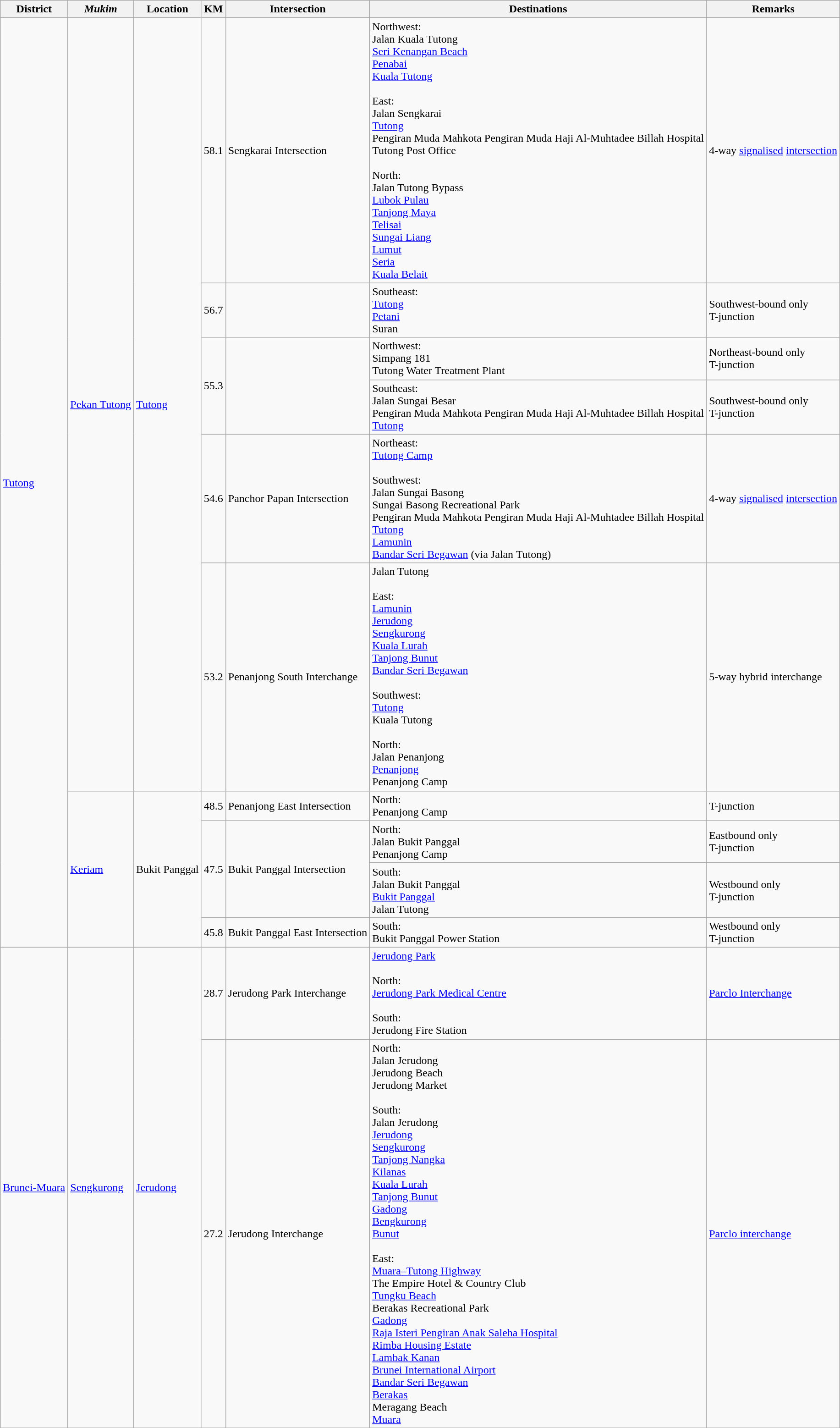<table class="wikitable">
<tr>
<th>District</th>
<th><em>Mukim</em></th>
<th>Location</th>
<th>KM</th>
<th>Intersection</th>
<th>Destinations</th>
<th>Remarks</th>
</tr>
<tr>
<td rowspan="10"><a href='#'>Tutong</a></td>
<td rowspan="6"><a href='#'>Pekan Tutong</a></td>
<td rowspan="6"><a href='#'>Tutong</a></td>
<td> 58.1</td>
<td>Sengkarai Intersection</td>
<td>Northwest:<br>Jalan Kuala Tutong<br><a href='#'>Seri Kenangan Beach</a><br><a href='#'>Penabai</a><br><a href='#'>Kuala Tutong</a><br><br>East:<br>Jalan Sengkarai<br><a href='#'>Tutong</a><br>Pengiran Muda Mahkota Pengiran Muda Haji Al-Muhtadee Billah Hospital <br>Tutong Post Office<br><br>North:<br> Jalan Tutong Bypass<br><a href='#'>Lubok Pulau</a><br><a href='#'>Tanjong Maya</a><br><a href='#'>Telisai</a><br><a href='#'>Sungai Liang</a><br><a href='#'>Lumut</a><br><a href='#'>Seria</a><br><a href='#'>Kuala Belait</a></td>
<td>4-way <a href='#'>signalised</a> <a href='#'>intersection</a></td>
</tr>
<tr>
<td> 56.7</td>
<td></td>
<td>Southeast:<br><a href='#'>Tutong</a><br><a href='#'>Petani</a><br>Suran</td>
<td>Southwest-bound only<br>T-junction</td>
</tr>
<tr>
<td rowspan="2"> 55.3</td>
<td rowspan="2"></td>
<td>Northwest:<br>Simpang 181<br>Tutong Water Treatment Plant</td>
<td>Northeast-bound only<br>T-junction</td>
</tr>
<tr>
<td>Southeast:<br>Jalan Sungai Besar<br>Pengiran Muda Mahkota Pengiran Muda Haji Al-Muhtadee Billah Hospital <br><a href='#'>Tutong</a></td>
<td>Southwest-bound only<br>T-junction</td>
</tr>
<tr>
<td> 54.6</td>
<td>Panchor Papan Intersection</td>
<td>Northeast:<br><a href='#'>Tutong Camp</a><br><br>Southwest:<br>Jalan Sungai Basong<br>Sungai Basong Recreational Park<br>Pengiran Muda Mahkota Pengiran Muda Haji Al-Muhtadee Billah Hospital <br><a href='#'>Tutong</a><br><a href='#'>Lamunin</a><br><a href='#'>Bandar Seri Begawan</a> (via Jalan Tutong)</td>
<td>4-way <a href='#'>signalised</a> <a href='#'>intersection</a></td>
</tr>
<tr>
<td> 53.2</td>
<td>Penanjong South Interchange</td>
<td>Jalan Tutong<br><br>East:<br><a href='#'>Lamunin</a><br><a href='#'>Jerudong</a><br><a href='#'>Sengkurong</a><br><a href='#'>Kuala Lurah</a><br><a href='#'>Tanjong Bunut</a><br><a href='#'>Bandar Seri Begawan</a><br><br>Southwest:<br> <a href='#'>Tutong</a><br>Kuala Tutong<br><br>North:<br>Jalan Penanjong<br><a href='#'>Penanjong</a><br>Penanjong Camp</td>
<td>5-way hybrid interchange</td>
</tr>
<tr>
<td rowspan="4"><a href='#'>Keriam</a></td>
<td rowspan="4">Bukit Panggal</td>
<td> 48.5</td>
<td>Penanjong East Intersection</td>
<td>North:<br>Penanjong Camp</td>
<td>T-junction</td>
</tr>
<tr>
<td rowspan="2"> 47.5</td>
<td rowspan="2">Bukit Panggal Intersection</td>
<td>North:<br>Jalan Bukit Panggal<br>Penanjong Camp</td>
<td>Eastbound only<br>T-junction</td>
</tr>
<tr>
<td>South:<br>Jalan Bukit Panggal<br><a href='#'>Bukit Panggal</a><br>Jalan Tutong</td>
<td>Westbound only<br>T-junction</td>
</tr>
<tr>
<td> 45.8</td>
<td>Bukit Panggal East Intersection</td>
<td>South:<br>Bukit Panggal Power Station</td>
<td>Westbound only<br>T-junction</td>
</tr>
<tr>
<td rowspan="2"><a href='#'>Brunei-Muara</a></td>
<td rowspan="2"><a href='#'>Sengkurong</a></td>
<td rowspan="2"><a href='#'>Jerudong</a></td>
<td> 28.7</td>
<td>Jerudong Park Interchange</td>
<td><a href='#'>Jerudong Park</a><br><br>North:<br><a href='#'>Jerudong Park Medical Centre</a> <br><br>South:<br>Jerudong Fire Station</td>
<td><a href='#'>Parclo Interchange</a></td>
</tr>
<tr>
<td> 27.2</td>
<td>Jerudong Interchange</td>
<td>North:<br>Jalan Jerudong<br>Jerudong Beach<br>Jerudong Market<br><br>South:<br> Jalan Jerudong<br><a href='#'>Jerudong</a><br><a href='#'>Sengkurong</a><br><a href='#'>Tanjong Nangka</a><br><a href='#'>Kilanas</a><br><a href='#'>Kuala Lurah</a><br><a href='#'>Tanjong Bunut</a><br><a href='#'>Gadong</a><br><a href='#'>Bengkurong</a><br><a href='#'>Bunut</a><br><br>East:<br> <a href='#'>Muara–Tutong Highway</a><br>The Empire Hotel & Country Club<br><a href='#'>Tungku Beach</a><br>Berakas Recreational Park<br><a href='#'>Gadong</a><br><a href='#'>Raja Isteri Pengiran Anak Saleha Hospital</a> <br><a href='#'>Rimba Housing Estate</a><br><a href='#'>Lambak Kanan</a><br><a href='#'>Brunei International Airport</a> <br><a href='#'>Bandar Seri Begawan</a><br><a href='#'>Berakas</a><br>Meragang Beach<br><a href='#'>Muara</a></td>
<td><a href='#'>Parclo interchange</a></td>
</tr>
<tr>
</tr>
</table>
